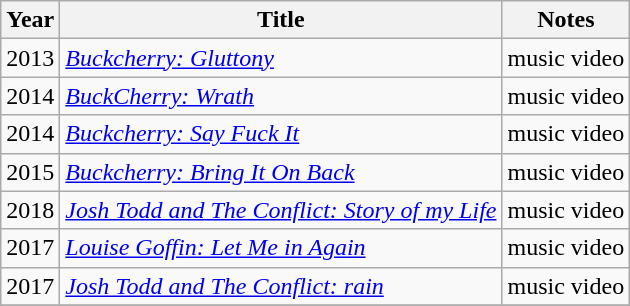<table class="wikitable sortable">
<tr>
<th>Year</th>
<th>Title</th>
<th>Notes</th>
</tr>
<tr>
<td>2013</td>
<td><em><a href='#'>Buckcherry: Gluttony</a></em></td>
<td>music video</td>
</tr>
<tr>
<td>2014</td>
<td><em><a href='#'>BuckCherry: Wrath</a></em></td>
<td>music video</td>
</tr>
<tr>
<td>2014</td>
<td><em><a href='#'>Buckcherry: Say Fuck It</a></em></td>
<td>music video</td>
</tr>
<tr>
<td>2015</td>
<td><em><a href='#'>Buckcherry: Bring It On Back</a></em></td>
<td>music video</td>
</tr>
<tr>
<td>2018</td>
<td><em><a href='#'>Josh Todd and The Conflict: Story of my Life</a></em></td>
<td>music video</td>
</tr>
<tr>
<td>2017</td>
<td><em><a href='#'>Louise Goffin: Let Me in Again</a></em></td>
<td>music video</td>
</tr>
<tr>
<td>2017</td>
<td><em><a href='#'>Josh Todd and The Conflict: rain</a></em></td>
<td>music video</td>
</tr>
<tr>
</tr>
</table>
